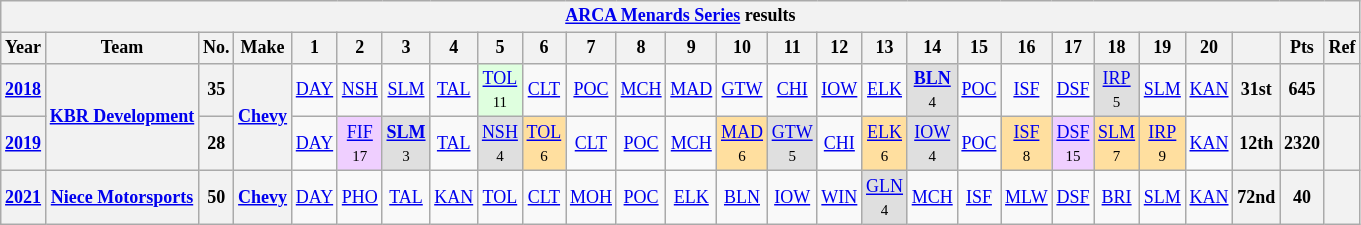<table class="wikitable" style="text-align:center; font-size:75%">
<tr>
<th colspan=27><a href='#'>ARCA Menards Series</a> results</th>
</tr>
<tr>
<th>Year</th>
<th>Team</th>
<th>No.</th>
<th>Make</th>
<th>1</th>
<th>2</th>
<th>3</th>
<th>4</th>
<th>5</th>
<th>6</th>
<th>7</th>
<th>8</th>
<th>9</th>
<th>10</th>
<th>11</th>
<th>12</th>
<th>13</th>
<th>14</th>
<th>15</th>
<th>16</th>
<th>17</th>
<th>18</th>
<th>19</th>
<th>20</th>
<th></th>
<th>Pts</th>
<th>Ref</th>
</tr>
<tr>
<th><a href='#'>2018</a></th>
<th rowspan=2><a href='#'>KBR Development</a></th>
<th>35</th>
<th rowspan=2><a href='#'>Chevy</a></th>
<td><a href='#'>DAY</a></td>
<td><a href='#'>NSH</a></td>
<td><a href='#'>SLM</a></td>
<td><a href='#'>TAL</a></td>
<td style="background:#DFFFDF;"><a href='#'>TOL</a><br><small>11</small></td>
<td><a href='#'>CLT</a></td>
<td><a href='#'>POC</a></td>
<td><a href='#'>MCH</a></td>
<td><a href='#'>MAD</a></td>
<td><a href='#'>GTW</a></td>
<td><a href='#'>CHI</a></td>
<td><a href='#'>IOW</a></td>
<td><a href='#'>ELK</a></td>
<td style="background:#DFDFDF;"><strong><a href='#'>BLN</a></strong><br><small>4</small></td>
<td><a href='#'>POC</a></td>
<td><a href='#'>ISF</a></td>
<td><a href='#'>DSF</a></td>
<td style="background:#DFDFDF;"><a href='#'>IRP</a><br><small>5</small></td>
<td><a href='#'>SLM</a></td>
<td><a href='#'>KAN</a></td>
<th>31st</th>
<th>645</th>
<th></th>
</tr>
<tr>
<th><a href='#'>2019</a></th>
<th>28</th>
<td><a href='#'>DAY</a></td>
<td style="background:#EFCFFF;"><a href='#'>FIF</a><br><small>17</small></td>
<td style="background:#DFDFDF;"><strong><a href='#'>SLM</a></strong><br><small>3</small></td>
<td><a href='#'>TAL</a></td>
<td style="background:#DFDFDF;"><a href='#'>NSH</a><br><small>4</small></td>
<td style="background:#FFDF9F;"><a href='#'>TOL</a><br><small>6</small></td>
<td><a href='#'>CLT</a></td>
<td><a href='#'>POC</a></td>
<td><a href='#'>MCH</a></td>
<td style="background:#FFDF9F;"><a href='#'>MAD</a><br><small>6</small></td>
<td style="background:#DFDFDF;"><a href='#'>GTW</a><br><small>5</small></td>
<td><a href='#'>CHI</a></td>
<td style="background:#FFDF9F;"><a href='#'>ELK</a><br><small>6</small></td>
<td style="background:#DFDFDF;"><a href='#'>IOW</a><br><small>4</small></td>
<td><a href='#'>POC</a></td>
<td style="background:#FFDF9F;"><a href='#'>ISF</a><br><small>8</small></td>
<td style="background:#EFCFFF;"><a href='#'>DSF</a><br><small>15</small></td>
<td style="background:#FFDF9F;"><a href='#'>SLM</a><br><small>7</small></td>
<td style="background:#FFDF9F;"><a href='#'>IRP</a><br><small>9</small></td>
<td><a href='#'>KAN</a></td>
<th>12th</th>
<th>2320</th>
<th></th>
</tr>
<tr>
<th><a href='#'>2021</a></th>
<th><a href='#'>Niece Motorsports</a></th>
<th>50</th>
<th><a href='#'>Chevy</a></th>
<td><a href='#'>DAY</a></td>
<td><a href='#'>PHO</a></td>
<td><a href='#'>TAL</a></td>
<td><a href='#'>KAN</a></td>
<td><a href='#'>TOL</a></td>
<td><a href='#'>CLT</a></td>
<td><a href='#'>MOH</a></td>
<td><a href='#'>POC</a></td>
<td><a href='#'>ELK</a></td>
<td><a href='#'>BLN</a></td>
<td><a href='#'>IOW</a></td>
<td><a href='#'>WIN</a></td>
<td style="background:#DFDFDF;"><a href='#'>GLN</a><br><small>4</small></td>
<td><a href='#'>MCH</a></td>
<td><a href='#'>ISF</a></td>
<td><a href='#'>MLW</a></td>
<td><a href='#'>DSF</a></td>
<td><a href='#'>BRI</a></td>
<td><a href='#'>SLM</a></td>
<td><a href='#'>KAN</a></td>
<th>72nd</th>
<th>40</th>
<th></th>
</tr>
</table>
